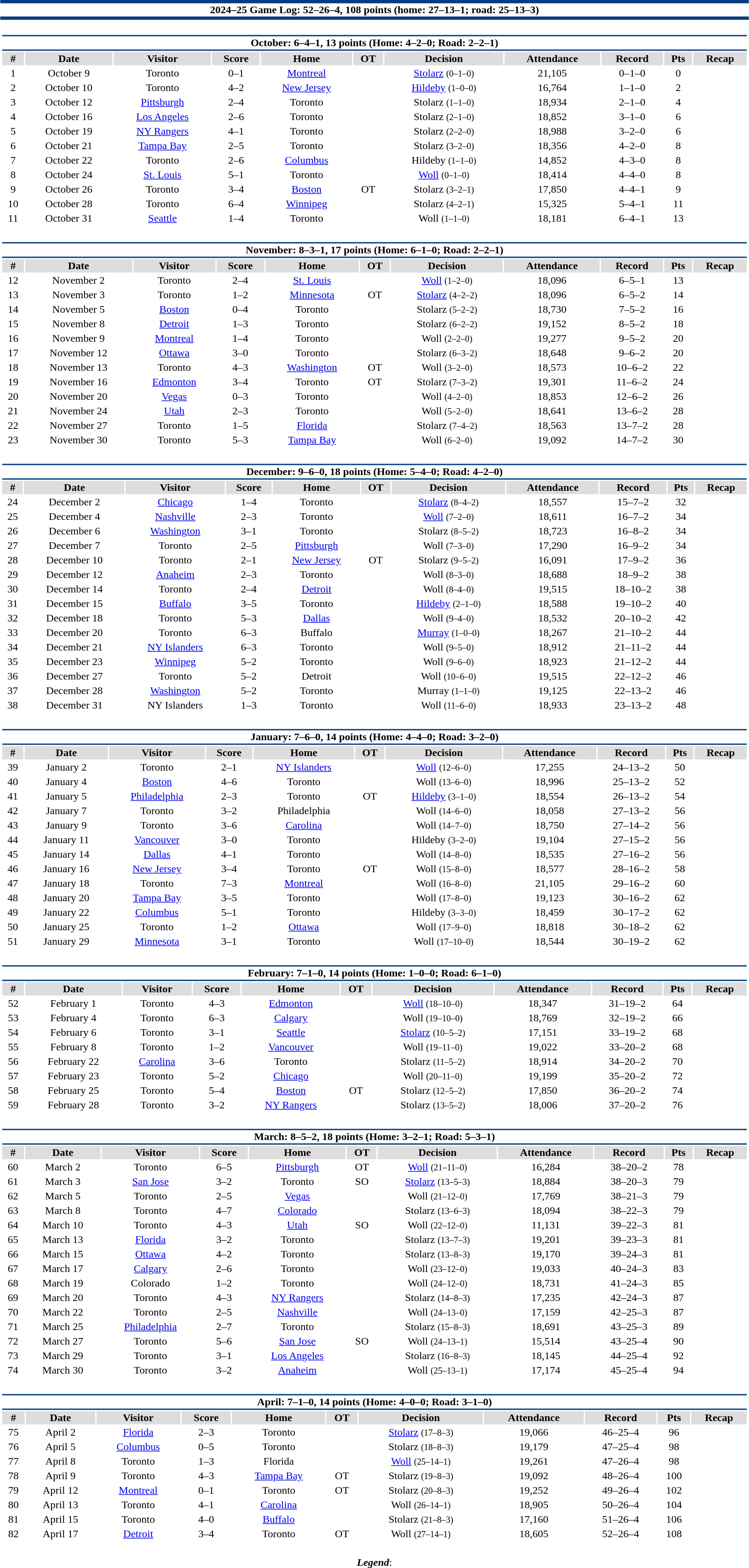<table class="toccolours" style="width:90%; clear:both; margin:1.5em auto; text-align:center;">
<tr>
<th colspan="12" style="background:#fff; border-top:#013E7F 5px solid; border-bottom:#013E7F 5px solid;">2024–25 Game Log: 52–26–4, 108 points (home: 27–13–1; road: 25–13–3)</th>
</tr>
<tr>
<td colspan=12><br><table class="toccolours collapsible collapsed" style="width:100%;">
<tr>
<th colspan="12" style="background:#fff; border-top:#013E7F 2px solid; border-bottom:#013E7F 2px solid;">October: 6–4–1, 13 points (Home: 4–2–0; Road: 2–2–1)</th>
</tr>
<tr style="text-align:center; background:#ddd;">
<th>#</th>
<th>Date</th>
<th>Visitor</th>
<th>Score</th>
<th>Home</th>
<th>OT</th>
<th>Decision</th>
<th>Attendance</th>
<th>Record</th>
<th>Pts</th>
<th>Recap</th>
</tr>
<tr>
<td>1</td>
<td>October 9</td>
<td>Toronto</td>
<td>0–1</td>
<td><a href='#'>Montreal</a></td>
<td></td>
<td><a href='#'>Stolarz</a> <small>(0–1–0)</small></td>
<td>21,105</td>
<td>0–1–0</td>
<td>0</td>
<td></td>
</tr>
<tr>
<td>2</td>
<td>October 10</td>
<td>Toronto</td>
<td>4–2</td>
<td><a href='#'>New Jersey</a></td>
<td></td>
<td><a href='#'>Hildeby</a> <small>(1–0–0)</small></td>
<td>16,764</td>
<td>1–1–0</td>
<td>2</td>
<td></td>
</tr>
<tr>
<td>3</td>
<td>October 12</td>
<td><a href='#'>Pittsburgh</a></td>
<td>2–4</td>
<td>Toronto</td>
<td></td>
<td>Stolarz <small>(1–1–0)</small></td>
<td>18,934</td>
<td>2–1–0</td>
<td>4</td>
<td></td>
</tr>
<tr>
<td>4</td>
<td>October 16</td>
<td><a href='#'>Los Angeles</a></td>
<td>2–6</td>
<td>Toronto</td>
<td></td>
<td>Stolarz <small>(2–1–0)</small></td>
<td>18,852</td>
<td>3–1–0</td>
<td>6</td>
<td></td>
</tr>
<tr>
<td>5</td>
<td>October 19</td>
<td><a href='#'>NY Rangers</a></td>
<td>4–1</td>
<td>Toronto</td>
<td></td>
<td>Stolarz <small>(2–2–0)</small></td>
<td>18,988</td>
<td>3–2–0</td>
<td>6</td>
<td></td>
</tr>
<tr>
<td>6</td>
<td>October 21</td>
<td><a href='#'>Tampa Bay</a></td>
<td>2–5</td>
<td>Toronto</td>
<td></td>
<td>Stolarz <small>(3–2–0)</small></td>
<td>18,356</td>
<td>4–2–0</td>
<td>8</td>
<td></td>
</tr>
<tr>
<td>7</td>
<td>October 22</td>
<td>Toronto</td>
<td>2–6</td>
<td><a href='#'>Columbus</a></td>
<td></td>
<td>Hildeby <small>(1–1–0)</small></td>
<td>14,852</td>
<td>4–3–0</td>
<td>8</td>
<td></td>
</tr>
<tr>
<td>8</td>
<td>October 24</td>
<td><a href='#'>St. Louis</a></td>
<td>5–1</td>
<td>Toronto</td>
<td></td>
<td><a href='#'>Woll</a> <small>(0–1–0)</small></td>
<td>18,414</td>
<td>4–4–0</td>
<td>8</td>
<td></td>
</tr>
<tr>
<td>9</td>
<td>October 26</td>
<td>Toronto</td>
<td>3–4</td>
<td><a href='#'>Boston</a></td>
<td>OT</td>
<td>Stolarz <small>(3–2–1)</small></td>
<td>17,850</td>
<td>4–4–1</td>
<td>9</td>
<td></td>
</tr>
<tr>
<td>10</td>
<td>October 28</td>
<td>Toronto</td>
<td>6–4</td>
<td><a href='#'>Winnipeg</a></td>
<td></td>
<td>Stolarz <small>(4–2–1)</small></td>
<td>15,325</td>
<td>5–4–1</td>
<td>11</td>
<td></td>
</tr>
<tr>
<td>11</td>
<td>October 31</td>
<td><a href='#'>Seattle</a></td>
<td>1–4</td>
<td>Toronto</td>
<td></td>
<td>Woll <small>(1–1–0)</small></td>
<td>18,181</td>
<td>6–4–1</td>
<td>13</td>
<td></td>
</tr>
</table>
</td>
</tr>
<tr>
<td colspan=12><br><table class="toccolours collapsible collapsed" style="width:100%;">
<tr>
<th colspan="12" style="background:#fff; border-top:#013E7F 2px solid; border-bottom:#013E7F 2px solid;">November: 8–3–1, 17 points (Home: 6–1–0; Road: 2–2–1)</th>
</tr>
<tr style="text-align:center; background:#ddd;">
<th>#</th>
<th>Date</th>
<th>Visitor</th>
<th>Score</th>
<th>Home</th>
<th>OT</th>
<th>Decision</th>
<th>Attendance</th>
<th>Record</th>
<th>Pts</th>
<th>Recap</th>
</tr>
<tr>
<td>12</td>
<td>November 2</td>
<td>Toronto</td>
<td>2–4</td>
<td><a href='#'>St. Louis</a></td>
<td></td>
<td><a href='#'>Woll</a> <small>(1–2–0)</small></td>
<td>18,096</td>
<td>6–5–1</td>
<td>13</td>
<td></td>
</tr>
<tr>
<td>13</td>
<td>November 3</td>
<td>Toronto</td>
<td>1–2</td>
<td><a href='#'>Minnesota</a></td>
<td>OT</td>
<td><a href='#'>Stolarz</a> <small>(4–2–2)</small></td>
<td>18,096</td>
<td>6–5–2</td>
<td>14</td>
<td></td>
</tr>
<tr>
<td>14</td>
<td>November 5</td>
<td><a href='#'>Boston</a></td>
<td>0–4</td>
<td>Toronto</td>
<td></td>
<td>Stolarz <small>(5–2–2)</small></td>
<td>18,730</td>
<td>7–5–2</td>
<td>16</td>
<td></td>
</tr>
<tr>
<td>15</td>
<td>November 8</td>
<td><a href='#'>Detroit</a></td>
<td>1–3</td>
<td>Toronto</td>
<td></td>
<td>Stolarz <small>(6–2–2)</small></td>
<td>19,152</td>
<td>8–5–2</td>
<td>18</td>
<td></td>
</tr>
<tr>
<td>16</td>
<td>November 9</td>
<td><a href='#'>Montreal</a></td>
<td>1–4</td>
<td>Toronto</td>
<td></td>
<td>Woll <small>(2–2–0)</small></td>
<td>19,277</td>
<td>9–5–2</td>
<td>20</td>
<td></td>
</tr>
<tr>
<td>17</td>
<td>November 12</td>
<td><a href='#'>Ottawa</a></td>
<td>3–0</td>
<td>Toronto</td>
<td></td>
<td>Stolarz <small>(6–3–2)</small></td>
<td>18,648</td>
<td>9–6–2</td>
<td>20</td>
<td></td>
</tr>
<tr>
<td>18</td>
<td>November 13</td>
<td>Toronto</td>
<td>4–3</td>
<td><a href='#'>Washington</a></td>
<td>OT</td>
<td>Woll <small>(3–2–0)</small></td>
<td>18,573</td>
<td>10–6–2</td>
<td>22</td>
<td></td>
</tr>
<tr>
<td>19</td>
<td>November 16</td>
<td><a href='#'>Edmonton</a></td>
<td>3–4</td>
<td>Toronto</td>
<td>OT</td>
<td>Stolarz <small>(7–3–2)</small></td>
<td>19,301</td>
<td>11–6–2</td>
<td>24</td>
<td></td>
</tr>
<tr>
<td>20</td>
<td>November 20</td>
<td><a href='#'>Vegas</a></td>
<td>0–3</td>
<td>Toronto</td>
<td></td>
<td>Woll <small>(4–2–0)</small></td>
<td>18,853</td>
<td>12–6–2</td>
<td>26</td>
<td></td>
</tr>
<tr>
<td>21</td>
<td>November 24</td>
<td><a href='#'>Utah</a></td>
<td>2–3</td>
<td>Toronto</td>
<td></td>
<td>Woll <small>(5–2–0)</small></td>
<td>18,641</td>
<td>13–6–2</td>
<td>28</td>
<td></td>
</tr>
<tr>
<td>22</td>
<td>November 27</td>
<td>Toronto</td>
<td>1–5</td>
<td><a href='#'>Florida</a></td>
<td></td>
<td>Stolarz <small>(7–4–2)</small></td>
<td>18,563</td>
<td>13–7–2</td>
<td>28</td>
<td></td>
</tr>
<tr>
<td>23</td>
<td>November 30</td>
<td>Toronto</td>
<td>5–3</td>
<td><a href='#'>Tampa Bay</a></td>
<td></td>
<td>Woll <small>(6–2–0)</small></td>
<td>19,092</td>
<td>14–7–2</td>
<td>30</td>
<td></td>
</tr>
</table>
</td>
</tr>
<tr>
<td colspan=12><br><table class="toccolours collapsible collapsed" style="width:100%;">
<tr>
<th colspan="12" style="background:#fff; border-top:#013E7F 2px solid; border-bottom:#013E7F 2px solid;">December: 9–6–0, 18 points (Home: 5–4–0; Road: 4–2–0)</th>
</tr>
<tr style="text-align:center; background:#ddd;">
<th>#</th>
<th>Date</th>
<th>Visitor</th>
<th>Score</th>
<th>Home</th>
<th>OT</th>
<th>Decision</th>
<th>Attendance</th>
<th>Record</th>
<th>Pts</th>
<th>Recap</th>
</tr>
<tr>
<td>24</td>
<td>December 2</td>
<td><a href='#'>Chicago</a></td>
<td>1–4</td>
<td>Toronto</td>
<td></td>
<td><a href='#'>Stolarz</a> <small>(8–4–2)</small></td>
<td>18,557</td>
<td>15–7–2</td>
<td>32</td>
<td></td>
</tr>
<tr>
<td>25</td>
<td>December 4</td>
<td><a href='#'>Nashville</a></td>
<td>2–3</td>
<td>Toronto</td>
<td></td>
<td><a href='#'>Woll</a> <small>(7–2–0)</small></td>
<td>18,611</td>
<td>16–7–2</td>
<td>34</td>
<td></td>
</tr>
<tr>
<td>26</td>
<td>December 6</td>
<td><a href='#'>Washington</a></td>
<td>3–1</td>
<td>Toronto</td>
<td></td>
<td>Stolarz <small>(8–5–2)</small></td>
<td>18,723</td>
<td>16–8–2</td>
<td>34</td>
<td></td>
</tr>
<tr>
<td>27</td>
<td>December 7</td>
<td>Toronto</td>
<td>2–5</td>
<td><a href='#'>Pittsburgh</a></td>
<td></td>
<td>Woll <small>(7–3–0)</small></td>
<td>17,290</td>
<td>16–9–2</td>
<td>34</td>
<td></td>
</tr>
<tr>
<td>28</td>
<td>December 10</td>
<td>Toronto</td>
<td>2–1</td>
<td><a href='#'>New Jersey</a></td>
<td>OT</td>
<td>Stolarz <small>(9–5–2)</small></td>
<td>16,091</td>
<td>17–9–2</td>
<td>36</td>
<td></td>
</tr>
<tr>
<td>29</td>
<td>December 12</td>
<td><a href='#'>Anaheim</a></td>
<td>2–3</td>
<td>Toronto</td>
<td></td>
<td>Woll <small>(8–3–0)</small></td>
<td>18,688</td>
<td>18–9–2</td>
<td>38</td>
<td></td>
</tr>
<tr>
<td>30</td>
<td>December 14</td>
<td>Toronto</td>
<td>2–4</td>
<td><a href='#'>Detroit</a></td>
<td></td>
<td>Woll <small>(8–4–0)</small></td>
<td>19,515</td>
<td>18–10–2</td>
<td>38</td>
<td></td>
</tr>
<tr>
<td>31</td>
<td>December 15</td>
<td><a href='#'>Buffalo</a></td>
<td>3–5</td>
<td>Toronto</td>
<td></td>
<td><a href='#'>Hildeby</a> <small>(2–1–0)</small></td>
<td>18,588</td>
<td>19–10–2</td>
<td>40</td>
<td></td>
</tr>
<tr>
<td>32</td>
<td>December 18</td>
<td>Toronto</td>
<td>5–3</td>
<td><a href='#'>Dallas</a></td>
<td></td>
<td>Woll <small>(9–4–0)</small></td>
<td>18,532</td>
<td>20–10–2</td>
<td>42</td>
<td></td>
</tr>
<tr>
<td>33</td>
<td>December 20</td>
<td>Toronto</td>
<td>6–3</td>
<td>Buffalo</td>
<td></td>
<td><a href='#'>Murray</a> <small>(1–0–0)</small></td>
<td>18,267</td>
<td>21–10–2</td>
<td>44</td>
<td></td>
</tr>
<tr>
<td>34</td>
<td>December 21</td>
<td><a href='#'>NY Islanders</a></td>
<td>6–3</td>
<td>Toronto</td>
<td></td>
<td>Woll <small>(9–5–0)</small></td>
<td>18,912</td>
<td>21–11–2</td>
<td>44</td>
<td></td>
</tr>
<tr>
<td>35</td>
<td>December 23</td>
<td><a href='#'>Winnipeg</a></td>
<td>5–2</td>
<td>Toronto</td>
<td></td>
<td>Woll <small>(9–6–0)</small></td>
<td>18,923</td>
<td>21–12–2</td>
<td>44</td>
<td></td>
</tr>
<tr>
<td>36</td>
<td>December 27</td>
<td>Toronto</td>
<td>5–2</td>
<td>Detroit</td>
<td></td>
<td>Woll <small>(10–6–0)</small></td>
<td>19,515</td>
<td>22–12–2</td>
<td>46</td>
<td></td>
</tr>
<tr>
<td>37</td>
<td>December 28</td>
<td><a href='#'>Washington</a></td>
<td>5–2</td>
<td>Toronto</td>
<td></td>
<td>Murray <small>(1–1–0)</small></td>
<td>19,125</td>
<td>22–13–2</td>
<td>46</td>
<td></td>
</tr>
<tr>
<td>38</td>
<td>December 31</td>
<td>NY Islanders</td>
<td>1–3</td>
<td>Toronto</td>
<td></td>
<td>Woll <small>(11–6–0)</small></td>
<td>18,933</td>
<td>23–13–2</td>
<td>48</td>
<td></td>
</tr>
</table>
</td>
</tr>
<tr>
<td colspan=12><br><table class="toccolours collapsible collapsed" style="width:100%;">
<tr>
<th colspan="12" style="background:#fff; border-top:#013E7F 2px solid; border-bottom:#013E7F 2px solid;">January: 7–6–0, 14 points (Home: 4–4–0; Road: 3–2–0)</th>
</tr>
<tr style="text-align:center; background:#ddd;">
<th>#</th>
<th>Date</th>
<th>Visitor</th>
<th>Score</th>
<th>Home</th>
<th>OT</th>
<th>Decision</th>
<th>Attendance</th>
<th>Record</th>
<th>Pts</th>
<th>Recap</th>
</tr>
<tr>
<td>39</td>
<td>January 2</td>
<td>Toronto</td>
<td>2–1</td>
<td><a href='#'>NY Islanders</a></td>
<td></td>
<td><a href='#'>Woll</a> <small>(12–6–0)</small></td>
<td>17,255</td>
<td>24–13–2</td>
<td>50</td>
<td></td>
</tr>
<tr>
<td>40</td>
<td>January 4</td>
<td><a href='#'>Boston</a></td>
<td>4–6</td>
<td>Toronto</td>
<td></td>
<td>Woll <small>(13–6–0)</small></td>
<td>18,996</td>
<td>25–13–2</td>
<td>52</td>
<td></td>
</tr>
<tr>
<td>41</td>
<td>January 5</td>
<td><a href='#'>Philadelphia</a></td>
<td>2–3</td>
<td>Toronto</td>
<td>OT</td>
<td><a href='#'>Hildeby</a> <small>(3–1–0)</small></td>
<td>18,554</td>
<td>26–13–2</td>
<td>54</td>
<td></td>
</tr>
<tr>
<td>42</td>
<td>January 7</td>
<td>Toronto</td>
<td>3–2</td>
<td>Philadelphia</td>
<td></td>
<td>Woll <small>(14–6–0)</small></td>
<td>18,058</td>
<td>27–13–2</td>
<td>56</td>
<td></td>
</tr>
<tr>
<td>43</td>
<td>January 9</td>
<td>Toronto</td>
<td>3–6</td>
<td><a href='#'>Carolina</a></td>
<td></td>
<td>Woll <small>(14–7–0)</small></td>
<td>18,750</td>
<td>27–14–2</td>
<td>56</td>
<td></td>
</tr>
<tr>
<td>44</td>
<td>January 11</td>
<td><a href='#'>Vancouver</a></td>
<td>3–0</td>
<td>Toronto</td>
<td></td>
<td>Hildeby <small>(3–2–0)</small></td>
<td>19,104</td>
<td>27–15–2</td>
<td>56</td>
<td></td>
</tr>
<tr>
<td>45</td>
<td>January 14</td>
<td><a href='#'>Dallas</a></td>
<td>4–1</td>
<td>Toronto</td>
<td></td>
<td>Woll <small>(14–8–0)</small></td>
<td>18,535</td>
<td>27–16–2</td>
<td>56</td>
<td></td>
</tr>
<tr>
<td>46</td>
<td>January 16</td>
<td><a href='#'>New Jersey</a></td>
<td>3–4</td>
<td>Toronto</td>
<td>OT</td>
<td>Woll <small>(15–8–0)</small></td>
<td>18,577</td>
<td>28–16–2</td>
<td>58</td>
<td></td>
</tr>
<tr>
<td>47</td>
<td>January 18</td>
<td>Toronto</td>
<td>7–3</td>
<td><a href='#'>Montreal</a></td>
<td></td>
<td>Woll <small>(16–8–0)</small></td>
<td>21,105</td>
<td>29–16–2</td>
<td>60</td>
<td></td>
</tr>
<tr>
<td>48</td>
<td>January 20</td>
<td><a href='#'>Tampa Bay</a></td>
<td>3–5</td>
<td>Toronto</td>
<td></td>
<td>Woll <small>(17–8–0)</small></td>
<td>19,123</td>
<td>30–16–2</td>
<td>62</td>
<td></td>
</tr>
<tr>
<td>49</td>
<td>January 22</td>
<td><a href='#'>Columbus</a></td>
<td>5–1</td>
<td>Toronto</td>
<td></td>
<td>Hildeby <small>(3–3–0)</small></td>
<td>18,459</td>
<td>30–17–2</td>
<td>62</td>
<td></td>
</tr>
<tr>
<td>50</td>
<td>January 25</td>
<td>Toronto</td>
<td>1–2</td>
<td><a href='#'>Ottawa</a></td>
<td></td>
<td>Woll <small>(17–9–0)</small></td>
<td>18,818</td>
<td>30–18–2</td>
<td>62</td>
<td></td>
</tr>
<tr>
<td>51</td>
<td>January 29</td>
<td><a href='#'>Minnesota</a></td>
<td>3–1</td>
<td>Toronto</td>
<td></td>
<td>Woll <small>(17–10–0)</small></td>
<td>18,544</td>
<td>30–19–2</td>
<td>62</td>
<td></td>
</tr>
</table>
</td>
</tr>
<tr>
<td colspan=12><br><table class="toccolours collapsible collapsed" style="width:100%;">
<tr>
<th colspan="12" style="background:#fff; border-top:#013E7F 2px solid; border-bottom:#013E7F 2px solid;">February: 7–1–0, 14 points (Home: 1–0–0; Road: 6–1–0)</th>
</tr>
<tr style="text-align:center; background:#ddd;">
<th>#</th>
<th>Date</th>
<th>Visitor</th>
<th>Score</th>
<th>Home</th>
<th>OT</th>
<th>Decision</th>
<th>Attendance</th>
<th>Record</th>
<th>Pts</th>
<th>Recap</th>
</tr>
<tr>
<td>52</td>
<td>February 1</td>
<td>Toronto</td>
<td>4–3</td>
<td><a href='#'>Edmonton</a></td>
<td></td>
<td><a href='#'>Woll</a> <small>(18–10–0)</small></td>
<td>18,347</td>
<td>31–19–2</td>
<td>64</td>
<td></td>
</tr>
<tr>
<td>53</td>
<td>February 4</td>
<td>Toronto</td>
<td>6–3</td>
<td><a href='#'>Calgary</a></td>
<td></td>
<td>Woll <small>(19–10–0)</small></td>
<td>18,769</td>
<td>32–19–2</td>
<td>66</td>
<td></td>
</tr>
<tr>
<td>54</td>
<td>February 6</td>
<td>Toronto</td>
<td>3–1</td>
<td><a href='#'>Seattle</a></td>
<td></td>
<td><a href='#'>Stolarz</a> <small>(10–5–2)</small></td>
<td>17,151</td>
<td>33–19–2</td>
<td>68</td>
<td></td>
</tr>
<tr>
<td>55</td>
<td>February 8</td>
<td>Toronto</td>
<td>1–2</td>
<td><a href='#'>Vancouver</a></td>
<td></td>
<td>Woll <small>(19–11–0)</small></td>
<td>19,022</td>
<td>33–20–2</td>
<td>68</td>
<td></td>
</tr>
<tr>
<td>56</td>
<td>February 22</td>
<td><a href='#'>Carolina</a></td>
<td>3–6</td>
<td>Toronto</td>
<td></td>
<td>Stolarz <small>(11–5–2)</small></td>
<td>18,914</td>
<td>34–20–2</td>
<td>70</td>
<td></td>
</tr>
<tr>
<td>57</td>
<td>February 23</td>
<td>Toronto</td>
<td>5–2</td>
<td><a href='#'>Chicago</a></td>
<td></td>
<td>Woll <small>(20–11–0)</small></td>
<td>19,199</td>
<td>35–20–2</td>
<td>72</td>
<td></td>
</tr>
<tr>
<td>58</td>
<td>February 25</td>
<td>Toronto</td>
<td>5–4</td>
<td><a href='#'>Boston</a></td>
<td>OT</td>
<td>Stolarz <small>(12–5–2)</small></td>
<td>17,850</td>
<td>36–20–2</td>
<td>74</td>
<td></td>
</tr>
<tr>
<td>59</td>
<td>February 28</td>
<td>Toronto</td>
<td>3–2</td>
<td><a href='#'>NY Rangers</a></td>
<td></td>
<td>Stolarz <small>(13–5–2)</small></td>
<td>18,006</td>
<td>37–20–2</td>
<td>76</td>
<td></td>
</tr>
</table>
</td>
</tr>
<tr>
<td colspan=12><br><table class="toccolours collapsible collapsed" style="width:100%;">
<tr>
<th colspan="12" style="background:#fff; border-top:#013E7F 2px solid; border-bottom:#013E7F 2px solid;">March: 8–5–2, 18 points (Home: 3–2–1; Road: 5–3–1)</th>
</tr>
<tr style="text-align:center; background:#ddd;">
<th>#</th>
<th>Date</th>
<th>Visitor</th>
<th>Score</th>
<th>Home</th>
<th>OT</th>
<th>Decision</th>
<th>Attendance</th>
<th>Record</th>
<th>Pts</th>
<th>Recap</th>
</tr>
<tr>
<td>60</td>
<td>March 2</td>
<td>Toronto</td>
<td>6–5</td>
<td><a href='#'>Pittsburgh</a></td>
<td>OT</td>
<td><a href='#'>Woll</a> <small>(21–11–0)</small></td>
<td>16,284</td>
<td>38–20–2</td>
<td>78</td>
<td></td>
</tr>
<tr>
<td>61</td>
<td>March 3</td>
<td><a href='#'>San Jose</a></td>
<td>3–2</td>
<td>Toronto</td>
<td>SO</td>
<td><a href='#'>Stolarz</a> <small>(13–5–3)</small></td>
<td>18,884</td>
<td>38–20–3</td>
<td>79</td>
<td></td>
</tr>
<tr>
<td>62</td>
<td>March 5</td>
<td>Toronto</td>
<td>2–5</td>
<td><a href='#'>Vegas</a></td>
<td></td>
<td>Woll <small>(21–12–0)</small></td>
<td>17,769</td>
<td>38–21–3</td>
<td>79</td>
<td></td>
</tr>
<tr>
<td>63</td>
<td>March 8</td>
<td>Toronto</td>
<td>4–7</td>
<td><a href='#'>Colorado</a></td>
<td></td>
<td>Stolarz <small>(13–6–3)</small></td>
<td>18,094</td>
<td>38–22–3</td>
<td>79</td>
<td></td>
</tr>
<tr>
<td>64</td>
<td>March 10</td>
<td>Toronto</td>
<td>4–3</td>
<td><a href='#'>Utah</a></td>
<td>SO</td>
<td>Woll <small>(22–12–0)</small></td>
<td>11,131</td>
<td>39–22–3</td>
<td>81</td>
<td></td>
</tr>
<tr>
<td>65</td>
<td>March 13</td>
<td><a href='#'>Florida</a></td>
<td>3–2</td>
<td>Toronto</td>
<td></td>
<td>Stolarz <small>(13–7–3)</small></td>
<td>19,201</td>
<td>39–23–3</td>
<td>81</td>
<td></td>
</tr>
<tr>
<td>66</td>
<td>March 15</td>
<td><a href='#'>Ottawa</a></td>
<td>4–2</td>
<td>Toronto</td>
<td></td>
<td>Stolarz <small>(13–8–3)</small></td>
<td>19,170</td>
<td>39–24–3</td>
<td>81</td>
<td></td>
</tr>
<tr>
<td>67</td>
<td>March 17</td>
<td><a href='#'>Calgary</a></td>
<td>2–6</td>
<td>Toronto</td>
<td></td>
<td>Woll <small>(23–12–0)</small></td>
<td>19,033</td>
<td>40–24–3</td>
<td>83</td>
<td></td>
</tr>
<tr>
<td>68</td>
<td>March 19</td>
<td>Colorado</td>
<td>1–2</td>
<td>Toronto</td>
<td></td>
<td>Woll <small>(24–12–0)</small></td>
<td>18,731</td>
<td>41–24–3</td>
<td>85</td>
<td></td>
</tr>
<tr>
<td>69</td>
<td>March 20</td>
<td>Toronto</td>
<td>4–3</td>
<td><a href='#'>NY Rangers</a></td>
<td></td>
<td>Stolarz <small>(14–8–3)</small></td>
<td>17,235</td>
<td>42–24–3</td>
<td>87</td>
<td></td>
</tr>
<tr>
<td>70</td>
<td>March 22</td>
<td>Toronto</td>
<td>2–5</td>
<td><a href='#'>Nashville</a></td>
<td></td>
<td>Woll <small>(24–13–0)</small></td>
<td>17,159</td>
<td>42–25–3</td>
<td>87</td>
<td></td>
</tr>
<tr>
<td>71</td>
<td>March 25</td>
<td><a href='#'>Philadelphia</a></td>
<td>2–7</td>
<td>Toronto</td>
<td></td>
<td>Stolarz <small>(15–8–3)</small></td>
<td>18,691</td>
<td>43–25–3</td>
<td>89</td>
<td></td>
</tr>
<tr>
<td>72</td>
<td>March 27</td>
<td>Toronto</td>
<td>5–6</td>
<td><a href='#'>San Jose</a></td>
<td>SO</td>
<td>Woll <small>(24–13–1)</small></td>
<td>15,514</td>
<td>43–25–4</td>
<td>90</td>
<td></td>
</tr>
<tr>
<td>73</td>
<td>March 29</td>
<td>Toronto</td>
<td>3–1</td>
<td><a href='#'>Los Angeles</a></td>
<td></td>
<td>Stolarz <small>(16–8–3)</small></td>
<td>18,145</td>
<td>44–25–4</td>
<td>92</td>
<td></td>
</tr>
<tr>
<td>74</td>
<td>March 30</td>
<td>Toronto</td>
<td>3–2</td>
<td><a href='#'>Anaheim</a></td>
<td></td>
<td>Woll <small>(25–13–1)</small></td>
<td>17,174</td>
<td>45–25–4</td>
<td>94</td>
<td></td>
</tr>
</table>
</td>
</tr>
<tr>
<td colspan=12><br><table class="toccolours collapsible collapsed" style="width:100%;">
<tr>
<th colspan="12" style="background:#fff; border-top:#013E7F 2px solid; border-bottom:#013E7F 2px solid;">April: 7–1–0, 14 points (Home: 4–0–0; Road: 3–1–0)</th>
</tr>
<tr style="text-align:center; background:#ddd;">
<th>#</th>
<th>Date</th>
<th>Visitor</th>
<th>Score</th>
<th>Home</th>
<th>OT</th>
<th>Decision</th>
<th>Attendance</th>
<th>Record</th>
<th>Pts</th>
<th>Recap</th>
</tr>
<tr>
<td>75</td>
<td>April 2</td>
<td><a href='#'>Florida</a></td>
<td>2–3</td>
<td>Toronto</td>
<td></td>
<td><a href='#'>Stolarz</a> <small>(17–8–3)</small></td>
<td>19,066</td>
<td>46–25–4</td>
<td>96</td>
<td></td>
</tr>
<tr>
<td>76</td>
<td>April 5</td>
<td><a href='#'>Columbus</a></td>
<td>0–5</td>
<td>Toronto</td>
<td></td>
<td>Stolarz <small>(18–8–3)</small></td>
<td>19,179</td>
<td>47–25–4</td>
<td>98</td>
<td></td>
</tr>
<tr>
<td>77</td>
<td>April 8</td>
<td>Toronto</td>
<td>1–3</td>
<td>Florida</td>
<td></td>
<td><a href='#'>Woll</a> <small>(25–14–1)</small></td>
<td>19,261</td>
<td>47–26–4</td>
<td>98</td>
<td></td>
</tr>
<tr>
<td>78</td>
<td>April 9</td>
<td>Toronto</td>
<td>4–3</td>
<td><a href='#'>Tampa Bay</a></td>
<td>OT</td>
<td>Stolarz <small>(19–8–3)</small></td>
<td>19,092</td>
<td>48–26–4</td>
<td>100</td>
<td></td>
</tr>
<tr>
<td>79</td>
<td>April 12</td>
<td><a href='#'>Montreal</a></td>
<td>0–1</td>
<td>Toronto</td>
<td>OT</td>
<td>Stolarz <small>(20–8–3)</small></td>
<td>19,252</td>
<td>49–26–4</td>
<td>102</td>
<td></td>
</tr>
<tr>
<td>80</td>
<td>April 13</td>
<td>Toronto</td>
<td>4–1</td>
<td><a href='#'>Carolina</a></td>
<td></td>
<td>Woll <small>(26–14–1)</small></td>
<td>18,905</td>
<td>50–26–4</td>
<td>104</td>
<td></td>
</tr>
<tr>
<td>81</td>
<td>April 15</td>
<td>Toronto</td>
<td>4–0</td>
<td><a href='#'>Buffalo</a></td>
<td></td>
<td>Stolarz <small>(21–8–3)</small></td>
<td>17,160</td>
<td>51–26–4</td>
<td>106</td>
<td></td>
</tr>
<tr>
<td>82</td>
<td>April 17</td>
<td><a href='#'>Detroit</a></td>
<td>3–4</td>
<td>Toronto</td>
<td>OT</td>
<td>Woll <small>(27–14–1)</small></td>
<td>18,605</td>
<td>52–26–4</td>
<td>108</td>
<td></td>
</tr>
</table>
</td>
</tr>
<tr>
<td colspan="11"><br><strong><em>Legend</em></strong>:


</td>
</tr>
</table>
